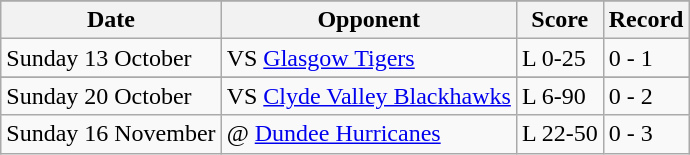<table class="wikitable">
<tr>
</tr>
<tr>
<th>Date</th>
<th>Opponent</th>
<th>Score</th>
<th>Record</th>
</tr>
<tr>
<td>Sunday 13 October</td>
<td>VS <a href='#'>Glasgow Tigers</a></td>
<td>L 0-25</td>
<td>0 - 1</td>
</tr>
<tr>
</tr>
<tr>
<td>Sunday 20 October</td>
<td>VS <a href='#'>Clyde Valley Blackhawks</a></td>
<td>L 6-90</td>
<td>0 - 2</td>
</tr>
<tr>
<td>Sunday 16 November</td>
<td>@ <a href='#'>Dundee Hurricanes</a></td>
<td>L 22-50</td>
<td>0 - 3</td>
</tr>
</table>
